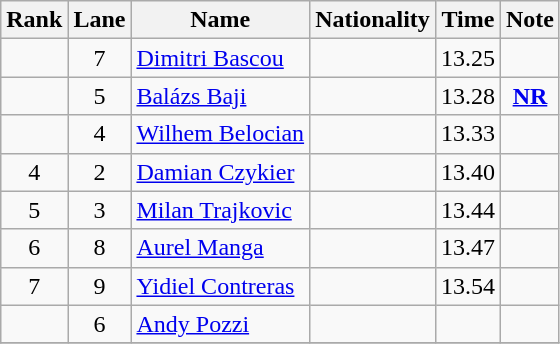<table class="wikitable sortable" style="text-align:center">
<tr>
<th>Rank</th>
<th>Lane</th>
<th>Name</th>
<th>Nationality</th>
<th>Time</th>
<th>Note</th>
</tr>
<tr>
<td></td>
<td>7</td>
<td align=left><a href='#'>Dimitri Bascou</a></td>
<td align=left></td>
<td>13.25</td>
<td></td>
</tr>
<tr>
<td></td>
<td>5</td>
<td align=left><a href='#'>Balázs Baji</a></td>
<td align=left></td>
<td>13.28</td>
<td><strong><a href='#'>NR</a></strong></td>
</tr>
<tr>
<td></td>
<td>4</td>
<td align=left><a href='#'>Wilhem Belocian</a></td>
<td align=left></td>
<td>13.33</td>
<td></td>
</tr>
<tr>
<td>4</td>
<td>2</td>
<td align=left><a href='#'>Damian Czykier</a></td>
<td align=left></td>
<td>13.40</td>
<td></td>
</tr>
<tr>
<td>5</td>
<td>3</td>
<td align=left><a href='#'>Milan Trajkovic</a></td>
<td align=left></td>
<td>13.44</td>
<td></td>
</tr>
<tr>
<td>6</td>
<td>8</td>
<td align=left><a href='#'>Aurel Manga</a></td>
<td align=left></td>
<td>13.47</td>
<td></td>
</tr>
<tr>
<td>7</td>
<td>9</td>
<td align=left><a href='#'>Yidiel Contreras</a></td>
<td align=left></td>
<td>13.54</td>
<td></td>
</tr>
<tr>
<td></td>
<td>6</td>
<td align=left><a href='#'>Andy Pozzi</a></td>
<td align=left></td>
<td></td>
<td></td>
</tr>
<tr>
</tr>
</table>
